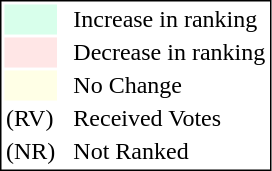<table style="border:1px solid black;">
<tr>
<td style="background:#D8FFEB; width:20px;"></td>
<td> </td>
<td>Increase in ranking</td>
</tr>
<tr>
<td style="background:#FFE6E6; width:20px;"></td>
<td> </td>
<td>Decrease in ranking</td>
</tr>
<tr>
<td style="background:#FFFFE6; width:20px;"></td>
<td> </td>
<td>No Change</td>
</tr>
<tr>
<td>(RV)</td>
<td> </td>
<td>Received Votes</td>
</tr>
<tr>
<td>(NR)</td>
<td> </td>
<td>Not Ranked</td>
</tr>
</table>
